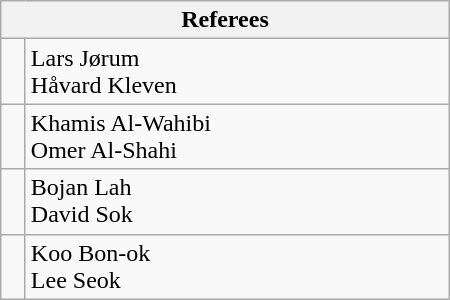<table class="wikitable" style="width:300px;">
<tr>
<th colspan=2>Referees</th>
</tr>
<tr>
<td align=left></td>
<td>Lars Jørum<br>Håvard Kleven</td>
</tr>
<tr>
<td align=left></td>
<td>Khamis Al-Wahibi<br>Omer Al-Shahi</td>
</tr>
<tr>
<td align=left></td>
<td>Bojan Lah<br>David Sok</td>
</tr>
<tr>
<td align=left></td>
<td>Koo Bon-ok<br>Lee Seok</td>
</tr>
</table>
